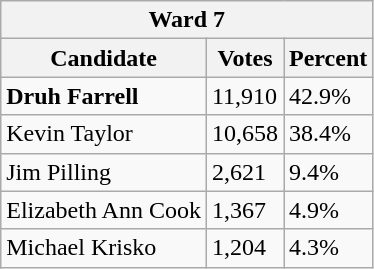<table class="wikitable">
<tr>
<th colspan="3">Ward 7</th>
</tr>
<tr>
<th>Candidate</th>
<th>Votes</th>
<th>Percent</th>
</tr>
<tr>
<td><strong>Druh Farrell</strong></td>
<td>11,910</td>
<td>42.9%</td>
</tr>
<tr>
<td>Kevin Taylor</td>
<td>10,658</td>
<td>38.4%</td>
</tr>
<tr>
<td>Jim Pilling</td>
<td>2,621</td>
<td>9.4%</td>
</tr>
<tr>
<td>Elizabeth Ann Cook</td>
<td>1,367</td>
<td>4.9%</td>
</tr>
<tr>
<td>Michael Krisko</td>
<td>1,204</td>
<td>4.3%</td>
</tr>
</table>
